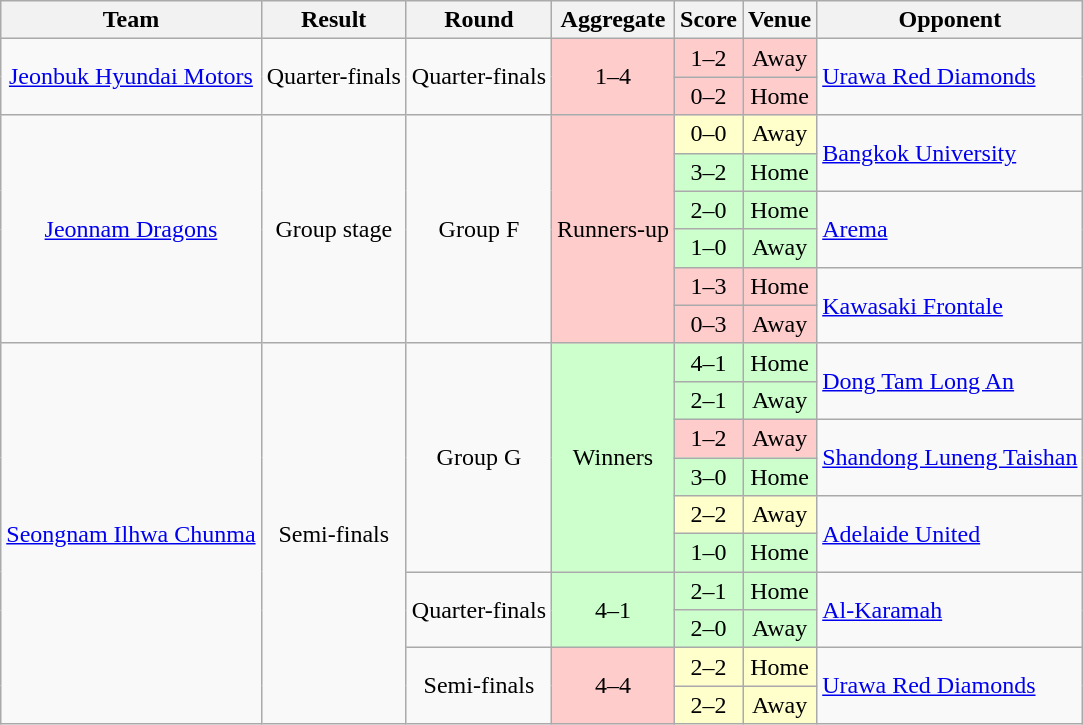<table class="wikitable" style="text-align:center;">
<tr>
<th>Team</th>
<th>Result</th>
<th>Round</th>
<th>Aggregate</th>
<th>Score</th>
<th>Venue</th>
<th>Opponent</th>
</tr>
<tr>
<td rowspan="2"><a href='#'>Jeonbuk Hyundai Motors</a></td>
<td rowspan="2">Quarter-finals</td>
<td rowspan="2">Quarter-finals</td>
<td rowspan="2" bgcolor="#fcc">1–4</td>
<td bgcolor="#fcc">1–2</td>
<td bgcolor="#fcc">Away</td>
<td rowspan="2" align="left"> <a href='#'>Urawa Red Diamonds</a></td>
</tr>
<tr>
<td bgcolor="#fcc">0–2</td>
<td bgcolor="#fcc">Home</td>
</tr>
<tr>
<td rowspan="6"><a href='#'>Jeonnam Dragons</a></td>
<td rowspan="6">Group stage</td>
<td rowspan="6">Group F</td>
<td rowspan="6" bgcolor="#fcc">Runners-up</td>
<td bgcolor="#ffc">0–0</td>
<td bgcolor="#ffc">Away</td>
<td rowspan="2" align="left"> <a href='#'>Bangkok University</a></td>
</tr>
<tr>
<td bgcolor="#cfc">3–2</td>
<td bgcolor="#cfc">Home</td>
</tr>
<tr>
<td bgcolor="#cfc">2–0</td>
<td bgcolor="#cfc">Home</td>
<td rowspan="2" align="left"> <a href='#'>Arema</a></td>
</tr>
<tr>
<td bgcolor="#cfc">1–0</td>
<td bgcolor="#cfc">Away</td>
</tr>
<tr>
<td bgcolor="#fcc">1–3</td>
<td bgcolor="#fcc">Home</td>
<td rowspan="2" align="left"> <a href='#'>Kawasaki Frontale</a></td>
</tr>
<tr>
<td bgcolor="#fcc">0–3</td>
<td bgcolor="#fcc">Away</td>
</tr>
<tr>
<td rowspan="10"><a href='#'>Seongnam Ilhwa Chunma</a></td>
<td rowspan="10">Semi-finals</td>
<td rowspan="6">Group G</td>
<td rowspan="6" bgcolor="#cfc">Winners</td>
<td bgcolor="#cfc">4–1</td>
<td bgcolor="#cfc">Home</td>
<td rowspan="2" align="left"> <a href='#'>Dong Tam Long An</a></td>
</tr>
<tr>
<td bgcolor="#cfc">2–1</td>
<td bgcolor="#cfc">Away</td>
</tr>
<tr>
<td bgcolor="#fcc">1–2</td>
<td bgcolor="#fcc">Away</td>
<td rowspan="2" align="left"> <a href='#'>Shandong Luneng Taishan</a></td>
</tr>
<tr>
<td bgcolor="#cfc">3–0</td>
<td bgcolor="#cfc">Home</td>
</tr>
<tr>
<td bgcolor="#ffc">2–2</td>
<td bgcolor="#ffc">Away</td>
<td rowspan="2" align="left"> <a href='#'>Adelaide United</a></td>
</tr>
<tr>
<td bgcolor="#cfc">1–0</td>
<td bgcolor="#cfc">Home</td>
</tr>
<tr>
<td rowspan="2">Quarter-finals</td>
<td rowspan="2" bgcolor="#cfc">4–1</td>
<td bgcolor="#cfc">2–1</td>
<td bgcolor="#cfc">Home</td>
<td rowspan="2" align="left"> <a href='#'>Al-Karamah</a></td>
</tr>
<tr>
<td bgcolor="#cfc">2–0</td>
<td bgcolor="#cfc">Away</td>
</tr>
<tr>
<td rowspan="2">Semi-finals</td>
<td rowspan="2" bgcolor="#fcc">4–4 </td>
<td bgcolor="#ffc">2–2</td>
<td bgcolor="#ffc">Home</td>
<td rowspan="2" align="left"> <a href='#'>Urawa Red Diamonds</a></td>
</tr>
<tr>
<td bgcolor="#ffc">2–2 </td>
<td bgcolor="#ffc">Away</td>
</tr>
</table>
